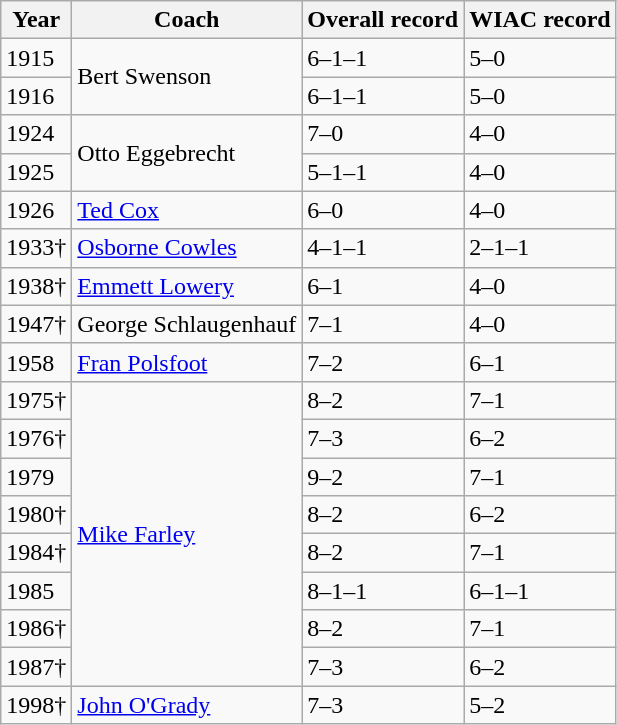<table class="wikitable">
<tr>
<th>Year</th>
<th>Coach</th>
<th>Overall record</th>
<th>WIAC record</th>
</tr>
<tr>
<td>1915</td>
<td rowspan="2">Bert Swenson</td>
<td>6–1–1</td>
<td>5–0</td>
</tr>
<tr>
<td>1916</td>
<td>6–1–1</td>
<td>5–0</td>
</tr>
<tr>
<td>1924</td>
<td rowspan="2">Otto Eggebrecht</td>
<td>7–0</td>
<td>4–0</td>
</tr>
<tr>
<td>1925</td>
<td>5–1–1</td>
<td>4–0</td>
</tr>
<tr>
<td>1926</td>
<td><a href='#'>Ted Cox</a></td>
<td>6–0</td>
<td>4–0</td>
</tr>
<tr>
<td>1933†</td>
<td><a href='#'>Osborne Cowles</a></td>
<td>4–1–1</td>
<td>2–1–1</td>
</tr>
<tr>
<td>1938†</td>
<td><a href='#'>Emmett Lowery</a></td>
<td>6–1</td>
<td>4–0</td>
</tr>
<tr>
<td>1947†</td>
<td>George Schlaugenhauf</td>
<td>7–1</td>
<td>4–0</td>
</tr>
<tr>
<td>1958</td>
<td><a href='#'>Fran Polsfoot</a></td>
<td>7–2</td>
<td>6–1</td>
</tr>
<tr>
<td>1975†</td>
<td rowspan="8"><a href='#'>Mike Farley</a></td>
<td>8–2</td>
<td>7–1</td>
</tr>
<tr>
<td>1976†</td>
<td>7–3</td>
<td>6–2</td>
</tr>
<tr>
<td>1979</td>
<td>9–2</td>
<td>7–1</td>
</tr>
<tr>
<td>1980†</td>
<td>8–2</td>
<td>6–2</td>
</tr>
<tr>
<td>1984†</td>
<td>8–2</td>
<td>7–1</td>
</tr>
<tr>
<td>1985</td>
<td>8–1–1</td>
<td>6–1–1</td>
</tr>
<tr>
<td>1986†</td>
<td>8–2</td>
<td>7–1</td>
</tr>
<tr>
<td>1987†</td>
<td>7–3</td>
<td>6–2</td>
</tr>
<tr>
<td>1998†</td>
<td><a href='#'>John O'Grady</a></td>
<td>7–3</td>
<td>5–2</td>
</tr>
</table>
